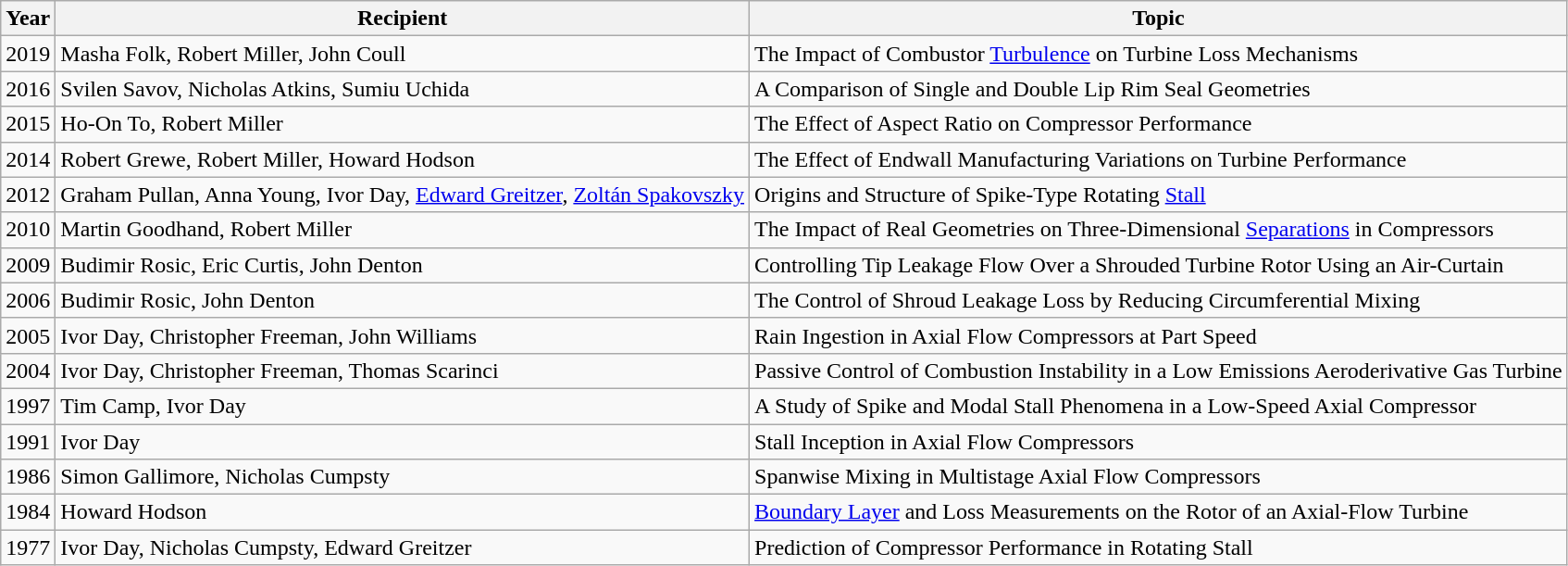<table class="wikitable">
<tr>
<th>Year</th>
<th>Recipient</th>
<th>Topic</th>
</tr>
<tr>
<td>2019</td>
<td>Masha Folk, Robert Miller, John Coull</td>
<td>The Impact of Combustor <a href='#'>Turbulence</a> on Turbine Loss Mechanisms</td>
</tr>
<tr>
<td>2016</td>
<td>Svilen Savov, Nicholas Atkins, Sumiu Uchida</td>
<td>A Comparison of Single and Double Lip Rim Seal Geometries</td>
</tr>
<tr>
<td>2015</td>
<td>Ho-On To, Robert Miller</td>
<td>The Effect of Aspect Ratio on Compressor Performance</td>
</tr>
<tr>
<td>2014</td>
<td>Robert Grewe, Robert Miller, Howard Hodson</td>
<td>The Effect of Endwall Manufacturing Variations on Turbine Performance</td>
</tr>
<tr>
<td>2012</td>
<td>Graham Pullan, Anna Young, Ivor Day, <a href='#'>Edward Greitzer</a>, <a href='#'>Zoltán Spakovszky</a></td>
<td>Origins and Structure of Spike-Type Rotating <a href='#'>Stall</a></td>
</tr>
<tr>
<td>2010</td>
<td>Martin Goodhand, Robert Miller</td>
<td>The Impact of Real Geometries on Three-Dimensional <a href='#'>Separations</a> in Compressors</td>
</tr>
<tr>
<td>2009</td>
<td>Budimir Rosic, Eric Curtis, John Denton</td>
<td>Controlling Tip Leakage Flow Over a Shrouded Turbine Rotor Using an Air-Curtain</td>
</tr>
<tr>
<td>2006</td>
<td>Budimir Rosic, John Denton</td>
<td>The Control of Shroud Leakage Loss by Reducing Circumferential Mixing</td>
</tr>
<tr>
<td>2005</td>
<td>Ivor Day, Christopher Freeman, John Williams</td>
<td>Rain Ingestion in Axial Flow Compressors at Part Speed</td>
</tr>
<tr>
<td>2004</td>
<td>Ivor Day, Christopher Freeman, Thomas Scarinci</td>
<td>Passive Control of Combustion Instability in a Low Emissions Aeroderivative Gas Turbine</td>
</tr>
<tr>
<td>1997</td>
<td>Tim Camp, Ivor Day</td>
<td>A Study of Spike and Modal Stall Phenomena in a Low-Speed Axial Compressor</td>
</tr>
<tr>
<td>1991</td>
<td>Ivor Day</td>
<td>Stall Inception in Axial Flow Compressors</td>
</tr>
<tr>
<td>1986</td>
<td>Simon Gallimore, Nicholas Cumpsty</td>
<td>Spanwise Mixing in Multistage Axial Flow Compressors</td>
</tr>
<tr>
<td>1984</td>
<td>Howard Hodson</td>
<td><a href='#'>Boundary Layer</a> and Loss Measurements on the Rotor of an Axial-Flow Turbine</td>
</tr>
<tr>
<td>1977</td>
<td>Ivor Day, Nicholas Cumpsty, Edward Greitzer</td>
<td>Prediction of Compressor Performance in Rotating Stall</td>
</tr>
</table>
